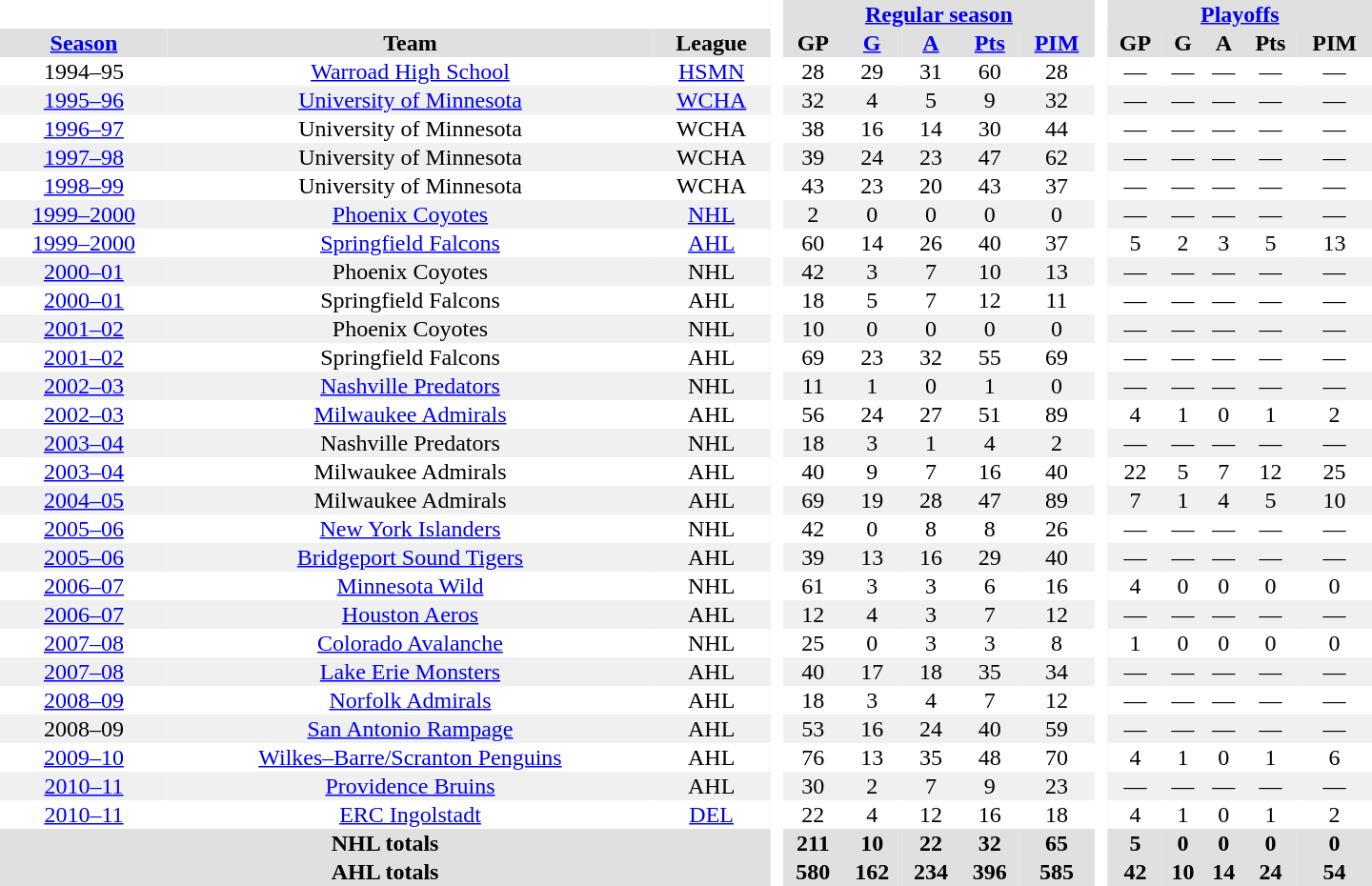<table border="0" cellpadding="1" cellspacing="0" style="text-align:center; width:60em">
<tr bgcolor="#e0e0e0">
<th colspan="3" bgcolor="#ffffff"> </th>
<th rowspan="99" bgcolor="#ffffff"> </th>
<th colspan="5"><a href='#'>Regular season</a></th>
<th rowspan="99" bgcolor="#ffffff"> </th>
<th colspan="5"><a href='#'>Playoffs</a></th>
</tr>
<tr bgcolor="#e0e0e0">
<th><a href='#'>Season</a></th>
<th>Team</th>
<th>League</th>
<th>GP</th>
<th><a href='#'>G</a></th>
<th><a href='#'>A</a></th>
<th><a href='#'>Pts</a></th>
<th><a href='#'>PIM</a></th>
<th>GP</th>
<th>G</th>
<th>A</th>
<th>Pts</th>
<th>PIM</th>
</tr>
<tr>
<td>1994–95</td>
<td><a href='#'>Warroad High School</a></td>
<td><a href='#'>HSMN</a></td>
<td>28</td>
<td>29</td>
<td>31</td>
<td>60</td>
<td>28</td>
<td>—</td>
<td>—</td>
<td>—</td>
<td>—</td>
<td>—</td>
</tr>
<tr bgcolor="#f0f0f0">
<td><a href='#'>1995–96</a></td>
<td><a href='#'>University of Minnesota</a></td>
<td><a href='#'>WCHA</a></td>
<td>32</td>
<td>4</td>
<td>5</td>
<td>9</td>
<td>32</td>
<td>—</td>
<td>—</td>
<td>—</td>
<td>—</td>
<td>—</td>
</tr>
<tr>
<td><a href='#'>1996–97</a></td>
<td>University of Minnesota</td>
<td>WCHA</td>
<td>38</td>
<td>16</td>
<td>14</td>
<td>30</td>
<td>44</td>
<td>—</td>
<td>—</td>
<td>—</td>
<td>—</td>
<td>—</td>
</tr>
<tr bgcolor="#f0f0f0">
<td><a href='#'>1997–98</a></td>
<td>University of Minnesota</td>
<td>WCHA</td>
<td>39</td>
<td>24</td>
<td>23</td>
<td>47</td>
<td>62</td>
<td>—</td>
<td>—</td>
<td>—</td>
<td>—</td>
<td>—</td>
</tr>
<tr>
<td><a href='#'>1998–99</a></td>
<td>University of Minnesota</td>
<td>WCHA</td>
<td>43</td>
<td>23</td>
<td>20</td>
<td>43</td>
<td>37</td>
<td>—</td>
<td>—</td>
<td>—</td>
<td>—</td>
<td>—</td>
</tr>
<tr bgcolor="#f0f0f0">
<td><a href='#'>1999–2000</a></td>
<td><a href='#'>Phoenix Coyotes</a></td>
<td><a href='#'>NHL</a></td>
<td>2</td>
<td>0</td>
<td>0</td>
<td>0</td>
<td>0</td>
<td>—</td>
<td>—</td>
<td>—</td>
<td>—</td>
<td>—</td>
</tr>
<tr>
<td><a href='#'>1999–2000</a></td>
<td><a href='#'>Springfield Falcons</a></td>
<td><a href='#'>AHL</a></td>
<td>60</td>
<td>14</td>
<td>26</td>
<td>40</td>
<td>37</td>
<td>5</td>
<td>2</td>
<td>3</td>
<td>5</td>
<td>13</td>
</tr>
<tr bgcolor="#f0f0f0">
<td><a href='#'>2000–01</a></td>
<td>Phoenix Coyotes</td>
<td>NHL</td>
<td>42</td>
<td>3</td>
<td>7</td>
<td>10</td>
<td>13</td>
<td>—</td>
<td>—</td>
<td>—</td>
<td>—</td>
<td>—</td>
</tr>
<tr>
<td><a href='#'>2000–01</a></td>
<td>Springfield Falcons</td>
<td>AHL</td>
<td>18</td>
<td>5</td>
<td>7</td>
<td>12</td>
<td>11</td>
<td>—</td>
<td>—</td>
<td>—</td>
<td>—</td>
<td>—</td>
</tr>
<tr bgcolor="#f0f0f0">
<td><a href='#'>2001–02</a></td>
<td>Phoenix Coyotes</td>
<td>NHL</td>
<td>10</td>
<td>0</td>
<td>0</td>
<td>0</td>
<td>0</td>
<td>—</td>
<td>—</td>
<td>—</td>
<td>—</td>
<td>—</td>
</tr>
<tr>
<td><a href='#'>2001–02</a></td>
<td>Springfield Falcons</td>
<td>AHL</td>
<td>69</td>
<td>23</td>
<td>32</td>
<td>55</td>
<td>69</td>
<td>—</td>
<td>—</td>
<td>—</td>
<td>—</td>
<td>—</td>
</tr>
<tr bgcolor="#f0f0f0">
<td><a href='#'>2002–03</a></td>
<td><a href='#'>Nashville Predators</a></td>
<td>NHL</td>
<td>11</td>
<td>1</td>
<td>0</td>
<td>1</td>
<td>0</td>
<td>—</td>
<td>—</td>
<td>—</td>
<td>—</td>
<td>—</td>
</tr>
<tr>
<td><a href='#'>2002–03</a></td>
<td><a href='#'>Milwaukee Admirals</a></td>
<td>AHL</td>
<td>56</td>
<td>24</td>
<td>27</td>
<td>51</td>
<td>89</td>
<td>4</td>
<td>1</td>
<td>0</td>
<td>1</td>
<td>2</td>
</tr>
<tr bgcolor="#f0f0f0">
<td><a href='#'>2003–04</a></td>
<td>Nashville Predators</td>
<td>NHL</td>
<td>18</td>
<td>3</td>
<td>1</td>
<td>4</td>
<td>2</td>
<td>—</td>
<td>—</td>
<td>—</td>
<td>—</td>
<td>—</td>
</tr>
<tr>
<td><a href='#'>2003–04</a></td>
<td>Milwaukee Admirals</td>
<td>AHL</td>
<td>40</td>
<td>9</td>
<td>7</td>
<td>16</td>
<td>40</td>
<td>22</td>
<td>5</td>
<td>7</td>
<td>12</td>
<td>25</td>
</tr>
<tr bgcolor="#f0f0f0">
<td><a href='#'>2004–05</a></td>
<td>Milwaukee Admirals</td>
<td>AHL</td>
<td>69</td>
<td>19</td>
<td>28</td>
<td>47</td>
<td>89</td>
<td>7</td>
<td>1</td>
<td>4</td>
<td>5</td>
<td>10</td>
</tr>
<tr>
<td><a href='#'>2005–06</a></td>
<td><a href='#'>New York Islanders</a></td>
<td>NHL</td>
<td>42</td>
<td>0</td>
<td>8</td>
<td>8</td>
<td>26</td>
<td>—</td>
<td>—</td>
<td>—</td>
<td>—</td>
<td>—</td>
</tr>
<tr bgcolor="#f0f0f0">
<td><a href='#'>2005–06</a></td>
<td><a href='#'>Bridgeport Sound Tigers</a></td>
<td>AHL</td>
<td>39</td>
<td>13</td>
<td>16</td>
<td>29</td>
<td>40</td>
<td>—</td>
<td>—</td>
<td>—</td>
<td>—</td>
<td>—</td>
</tr>
<tr>
<td><a href='#'>2006–07</a></td>
<td><a href='#'>Minnesota Wild</a></td>
<td>NHL</td>
<td>61</td>
<td>3</td>
<td>3</td>
<td>6</td>
<td>16</td>
<td>4</td>
<td>0</td>
<td>0</td>
<td>0</td>
<td>0</td>
</tr>
<tr bgcolor="#f0f0f0">
<td><a href='#'>2006–07</a></td>
<td><a href='#'>Houston Aeros</a></td>
<td>AHL</td>
<td>12</td>
<td>4</td>
<td>3</td>
<td>7</td>
<td>12</td>
<td>—</td>
<td>—</td>
<td>—</td>
<td>—</td>
<td>—</td>
</tr>
<tr>
<td><a href='#'>2007–08</a></td>
<td><a href='#'>Colorado Avalanche</a></td>
<td>NHL</td>
<td>25</td>
<td>0</td>
<td>3</td>
<td>3</td>
<td>8</td>
<td>1</td>
<td>0</td>
<td>0</td>
<td>0</td>
<td>0</td>
</tr>
<tr bgcolor="#f0f0f0">
<td><a href='#'>2007–08</a></td>
<td><a href='#'>Lake Erie Monsters</a></td>
<td>AHL</td>
<td>40</td>
<td>17</td>
<td>18</td>
<td>35</td>
<td>34</td>
<td>—</td>
<td>—</td>
<td>—</td>
<td>—</td>
<td>—</td>
</tr>
<tr>
<td><a href='#'>2008–09</a></td>
<td><a href='#'>Norfolk Admirals</a></td>
<td>AHL</td>
<td>18</td>
<td>3</td>
<td>4</td>
<td>7</td>
<td>12</td>
<td>—</td>
<td>—</td>
<td>—</td>
<td>—</td>
<td>—</td>
</tr>
<tr bgcolor="#f0f0f0">
<td>2008–09</td>
<td><a href='#'>San Antonio Rampage</a></td>
<td>AHL</td>
<td>53</td>
<td>16</td>
<td>24</td>
<td>40</td>
<td>59</td>
<td>—</td>
<td>—</td>
<td>—</td>
<td>—</td>
<td>—</td>
</tr>
<tr>
<td><a href='#'>2009–10</a></td>
<td><a href='#'>Wilkes–Barre/Scranton Penguins</a></td>
<td>AHL</td>
<td>76</td>
<td>13</td>
<td>35</td>
<td>48</td>
<td>70</td>
<td>4</td>
<td>1</td>
<td>0</td>
<td>1</td>
<td>6</td>
</tr>
<tr bgcolor="#f0f0f0">
<td><a href='#'>2010–11</a></td>
<td><a href='#'>Providence Bruins</a></td>
<td>AHL</td>
<td>30</td>
<td>2</td>
<td>7</td>
<td>9</td>
<td>23</td>
<td>—</td>
<td>—</td>
<td>—</td>
<td>—</td>
<td>—</td>
</tr>
<tr>
<td><a href='#'>2010–11</a></td>
<td><a href='#'>ERC Ingolstadt</a></td>
<td><a href='#'>DEL</a></td>
<td>22</td>
<td>4</td>
<td>12</td>
<td>16</td>
<td>18</td>
<td>4</td>
<td>1</td>
<td>0</td>
<td>1</td>
<td>2</td>
</tr>
<tr bgcolor="#e0e0e0">
<th colspan="3">NHL totals</th>
<th>211</th>
<th>10</th>
<th>22</th>
<th>32</th>
<th>65</th>
<th>5</th>
<th>0</th>
<th>0</th>
<th>0</th>
<th>0</th>
</tr>
<tr bgcolor="#e0e0e0">
<th colspan="3">AHL totals</th>
<th>580</th>
<th>162</th>
<th>234</th>
<th>396</th>
<th>585</th>
<th>42</th>
<th>10</th>
<th>14</th>
<th>24</th>
<th>54</th>
</tr>
</table>
